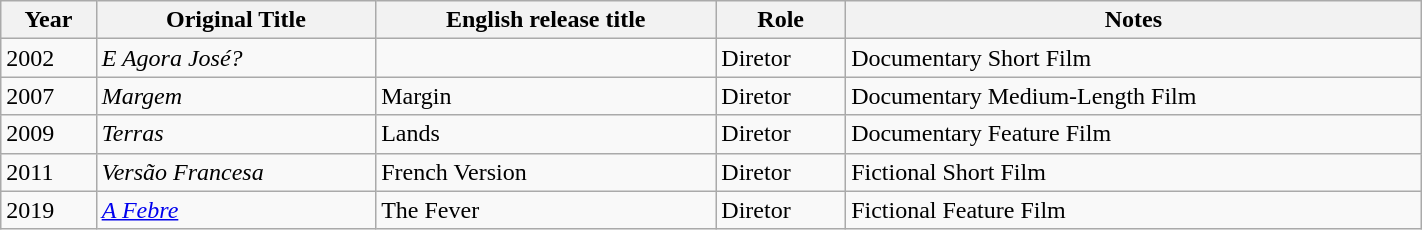<table class="wikitable" style="width:75%">
<tr>
<th>Year</th>
<th>Original Title</th>
<th>English release title</th>
<th>Role</th>
<th>Notes</th>
</tr>
<tr>
<td>2002</td>
<td><em>E Agora José?</em></td>
<td></td>
<td>Diretor</td>
<td>Documentary Short Film</td>
</tr>
<tr>
<td>2007</td>
<td><em>Margem</em></td>
<td>Margin</td>
<td>Diretor</td>
<td>Documentary Medium-Length Film</td>
</tr>
<tr>
<td>2009</td>
<td><em>Terras</em></td>
<td>Lands</td>
<td>Diretor</td>
<td>Documentary Feature Film</td>
</tr>
<tr>
<td>2011</td>
<td><em>Versão Francesa</em></td>
<td>French Version</td>
<td>Diretor</td>
<td>Fictional Short Film</td>
</tr>
<tr>
<td>2019</td>
<td><em><a href='#'>A Febre</a></em></td>
<td>The Fever</td>
<td>Diretor</td>
<td>Fictional Feature Film</td>
</tr>
</table>
